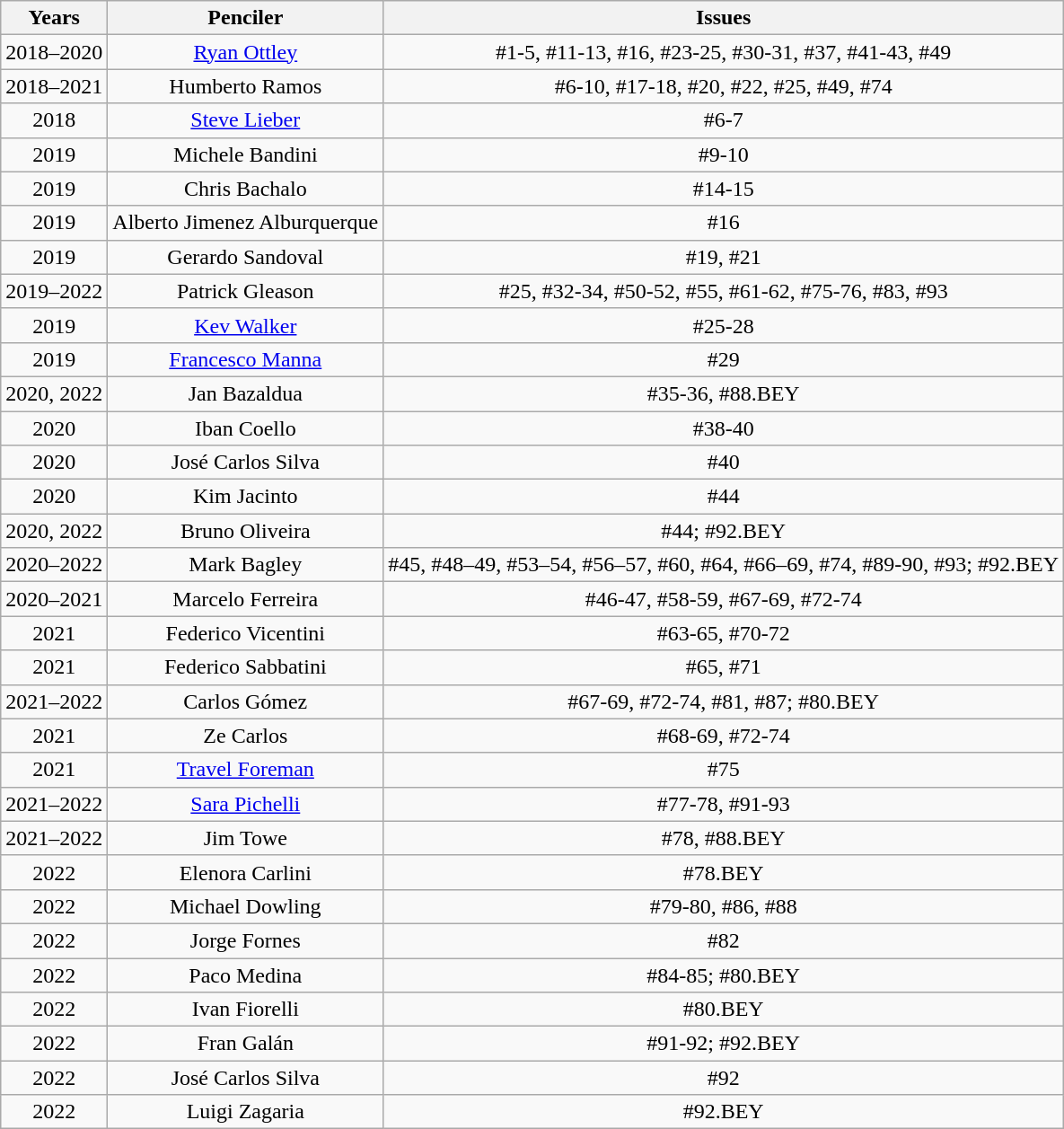<table class="wikitable" style="vertical-align:text-top">
<tr>
<th>Years</th>
<th>Penciler</th>
<th>Issues</th>
</tr>
<tr>
<td align="center">2018–2020</td>
<td align="center"><a href='#'>Ryan Ottley</a></td>
<td align="center">#1-5, #11-13, #16, #23-25, #30-31, #37, #41-43, #49</td>
</tr>
<tr>
<td align="center">2018–2021</td>
<td align="center">Humberto Ramos</td>
<td align="center">#6-10, #17-18, #20, #22, #25, #49, #74</td>
</tr>
<tr>
<td align="center">2018</td>
<td align="center"><a href='#'>Steve Lieber</a></td>
<td align="center">#6-7</td>
</tr>
<tr>
<td align="center">2019</td>
<td align="center">Michele Bandini</td>
<td align="center">#9-10</td>
</tr>
<tr>
<td align="center">2019</td>
<td align="center">Chris Bachalo</td>
<td align="center">#14-15</td>
</tr>
<tr>
<td align="center">2019</td>
<td align="center">Alberto Jimenez Alburquerque</td>
<td align="center">#16</td>
</tr>
<tr>
<td align="center">2019</td>
<td align="center">Gerardo Sandoval</td>
<td align="center">#19, #21</td>
</tr>
<tr>
<td align="center">2019–2022</td>
<td align="center">Patrick Gleason</td>
<td align="center">#25, #32-34, #50-52, #55, #61-62, #75-76, #83, #93</td>
</tr>
<tr>
<td align="center">2019</td>
<td align="center"><a href='#'>Kev Walker</a></td>
<td align="center">#25-28</td>
</tr>
<tr>
<td align="center">2019</td>
<td align="center"><a href='#'>Francesco Manna</a></td>
<td align="center">#29</td>
</tr>
<tr>
<td align="center">2020, 2022</td>
<td align="center">Jan Bazaldua</td>
<td align="center">#35-36, #88.BEY</td>
</tr>
<tr>
<td align="center">2020</td>
<td align="center">Iban Coello</td>
<td align="center">#38-40</td>
</tr>
<tr>
<td align="center">2020</td>
<td align="center">José Carlos Silva</td>
<td align="center">#40</td>
</tr>
<tr>
<td align="center">2020</td>
<td align="center">Kim Jacinto</td>
<td align="center">#44</td>
</tr>
<tr>
<td align="center">2020, 2022</td>
<td align="center">Bruno Oliveira</td>
<td align="center">#44; #92.BEY</td>
</tr>
<tr>
<td align="center">2020–2022</td>
<td align="center">Mark Bagley</td>
<td align="center">#45, #48–49, #53–54, #56–57, #60, #64, #66–69, #74, #89-90, #93; #92.BEY</td>
</tr>
<tr>
<td align="center">2020–2021</td>
<td align="center">Marcelo Ferreira</td>
<td align="center">#46-47, #58-59, #67-69, #72-74</td>
</tr>
<tr>
<td align="center">2021</td>
<td align="center">Federico Vicentini</td>
<td align="center">#63-65, #70-72</td>
</tr>
<tr>
<td align="center">2021</td>
<td align="center">Federico Sabbatini</td>
<td align="center">#65, #71</td>
</tr>
<tr>
<td align="center">2021–2022</td>
<td align="center">Carlos Gómez</td>
<td align="center">#67-69, #72-74, #81, #87; #80.BEY</td>
</tr>
<tr>
<td align="center">2021</td>
<td align="center">Ze Carlos</td>
<td align="center">#68-69, #72-74</td>
</tr>
<tr>
<td align="center">2021</td>
<td align="center"><a href='#'>Travel Foreman</a></td>
<td align="center">#75</td>
</tr>
<tr>
<td align="center">2021–2022</td>
<td align="center"><a href='#'>Sara Pichelli</a></td>
<td align="center">#77-78, #91-93</td>
</tr>
<tr>
<td align="center">2021–2022</td>
<td align="center">Jim Towe</td>
<td align="center">#78, #88.BEY</td>
</tr>
<tr>
<td align="center">2022</td>
<td align="center">Elenora Carlini</td>
<td align="center">#78.BEY</td>
</tr>
<tr>
<td align="center">2022</td>
<td align="center">Michael Dowling</td>
<td align="center">#79-80, #86, #88</td>
</tr>
<tr>
<td align="center">2022</td>
<td align="center">Jorge Fornes</td>
<td align="center">#82</td>
</tr>
<tr>
<td align="center">2022</td>
<td align="center">Paco Medina</td>
<td align="center">#84-85; #80.BEY</td>
</tr>
<tr>
<td align="center">2022</td>
<td align="center">Ivan Fiorelli</td>
<td align="center">#80.BEY</td>
</tr>
<tr>
<td align="center">2022</td>
<td align="center">Fran Galán</td>
<td align="center">#91-92; #92.BEY</td>
</tr>
<tr>
<td align="center">2022</td>
<td align="center">José Carlos Silva</td>
<td align="center">#92</td>
</tr>
<tr>
<td align="center">2022</td>
<td align="center">Luigi Zagaria</td>
<td align="center">#92.BEY</td>
</tr>
</table>
